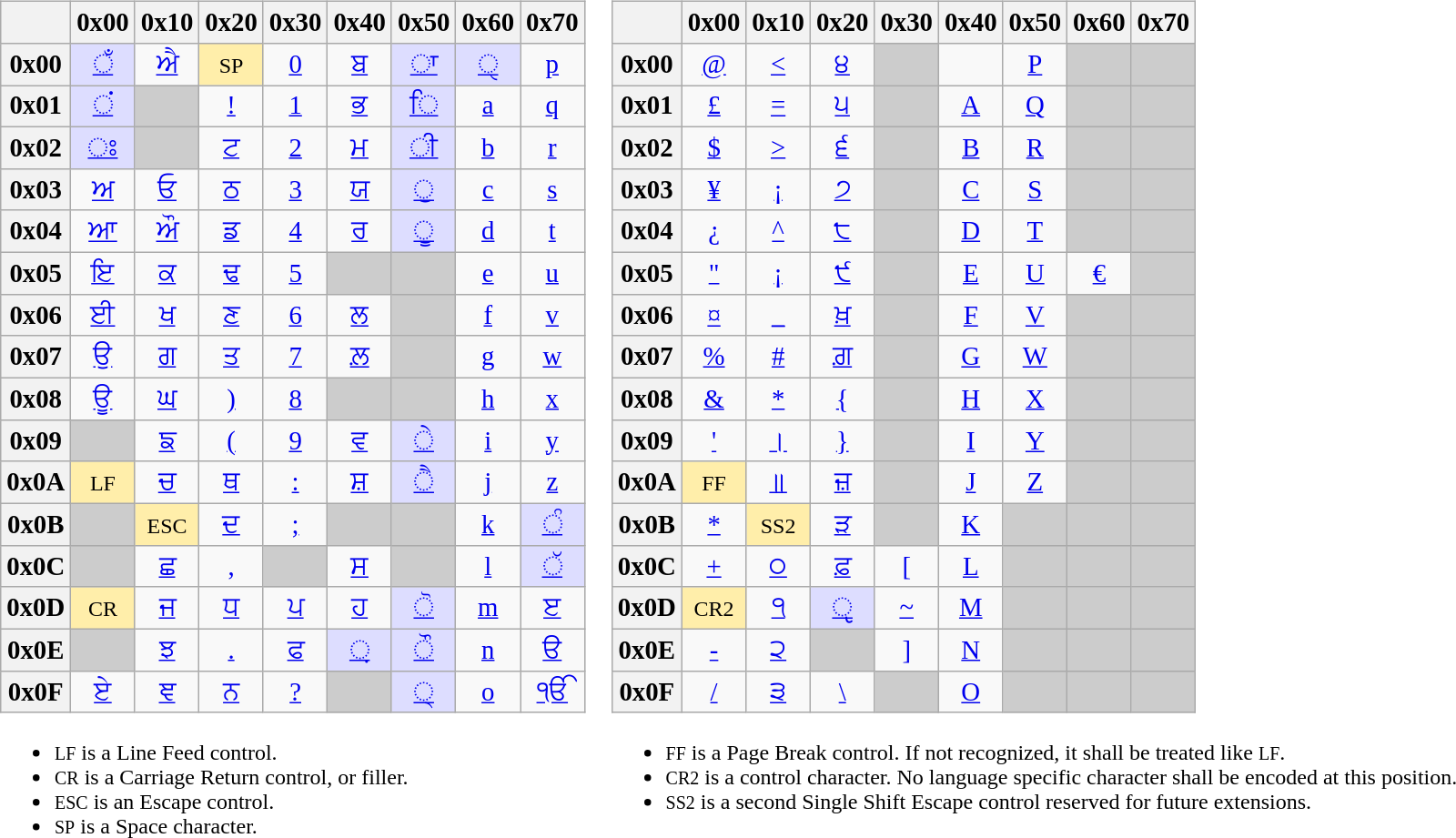<table border="0" cellspacing="0" cellpadding="0">
<tr style="vertical-align:top">
<td><br><table class="wikitable" style="text-align:center;font-size:120%;line-height:normal">
<tr>
<th> </th>
<th scope="col">0x00</th>
<th scope="col">0x10</th>
<th scope="col">0x20</th>
<th scope="col">0x30</th>
<th scope="col">0x40</th>
<th scope="col">0x50</th>
<th scope="col">0x60</th>
<th scope="col">0x70</th>
</tr>
<tr>
<th scope="row">0x00</th>
<td style="background:#DDF"><a href='#'>◌ਁ</a></td>
<td><a href='#'>ਐ</a></td>
<td style="background:#FEA"><small>SP</small></td>
<td><a href='#'>0</a></td>
<td><a href='#'>ਬ</a></td>
<td style="background:#DDF"><a href='#'>◌ਾ</a></td>
<td style="background:#DDF"><a href='#'>◌ੑ</a></td>
<td><a href='#'>p</a></td>
</tr>
<tr>
<th scope="row">0x01</th>
<td style="background:#DDF"><a href='#'>◌ਂ</a></td>
<td style="background:#CCC"> </td>
<td title="exclamation mark"><a href='#'>!</a></td>
<td><a href='#'>1</a></td>
<td><a href='#'>ਭ</a></td>
<td style="background:#DDF"><a href='#'>◌ਿ</a></td>
<td><a href='#'>a</a></td>
<td><a href='#'>q</a></td>
</tr>
<tr>
<th scope="row">0x02</th>
<td style="background:#DDF"><a href='#'>◌ਃ</a></td>
<td style="background:#CCC"> </td>
<td><a href='#'>ਟ</a></td>
<td><a href='#'>2</a></td>
<td><a href='#'>ਮ</a></td>
<td style="background:#DDF"><a href='#'>◌ੀ</a></td>
<td><a href='#'>b</a></td>
<td><a href='#'>r</a></td>
</tr>
<tr>
<th scope="row">0x03</th>
<td><a href='#'>ਅ</a></td>
<td><a href='#'>ਓ</a></td>
<td><a href='#'>ਠ</a></td>
<td><a href='#'>3</a></td>
<td><a href='#'>ਯ</a></td>
<td style="background:#DDF"><a href='#'>◌ੁ</a></td>
<td><a href='#'>c</a></td>
<td><a href='#'>s</a></td>
</tr>
<tr>
<th scope="row">0x04</th>
<td><a href='#'>ਆ</a></td>
<td><a href='#'>ਔ</a></td>
<td><a href='#'>ਡ</a></td>
<td><a href='#'>4</a></td>
<td><a href='#'>ਰ</a></td>
<td style="background:#DDF"><a href='#'>◌ੂ</a></td>
<td><a href='#'>d</a></td>
<td><a href='#'>t</a></td>
</tr>
<tr>
<th scope="row">0x05</th>
<td><a href='#'>ਇ</a></td>
<td><a href='#'>ਕ</a></td>
<td><a href='#'>ਢ</a></td>
<td><a href='#'>5</a></td>
<td style="background:#CCC"> </td>
<td style="background:#CCC"> </td>
<td><a href='#'>e</a></td>
<td><a href='#'>u</a></td>
</tr>
<tr>
<th scope="row">0x06</th>
<td><a href='#'>ਈ</a></td>
<td><a href='#'>ਖ</a></td>
<td><a href='#'>ਣ</a></td>
<td><a href='#'>6</a></td>
<td><a href='#'>ਲ</a></td>
<td style="background:#CCC"> </td>
<td><a href='#'>f</a></td>
<td><a href='#'>v</a></td>
</tr>
<tr>
<th scope="row">0x07</th>
<td><a href='#'>ਉ</a></td>
<td><a href='#'>ਗ</a></td>
<td><a href='#'>ਤ</a></td>
<td><a href='#'>7</a></td>
<td><a href='#'>ਲ਼</a></td>
<td style="background:#CCC"> </td>
<td><a href='#'>g</a></td>
<td><a href='#'>w</a></td>
</tr>
<tr>
<th scope="row">0x08</th>
<td><a href='#'>ਊ</a></td>
<td><a href='#'>ਘ</a></td>
<td title="closing parenthesis"><a href='#'>)</a></td>
<td><a href='#'>8</a></td>
<td style="background:#CCC"> </td>
<td style="background:#CCC"> </td>
<td><a href='#'>h</a></td>
<td><a href='#'>x</a></td>
</tr>
<tr>
<th scope="row">0x09</th>
<td style="background:#CCC"> </td>
<td><a href='#'>ਙ</a></td>
<td title="opening parenthesis"><a href='#'>(</a></td>
<td><a href='#'>9</a></td>
<td><a href='#'>ਵ</a></td>
<td style="background:#DDF"><a href='#'>◌ੇ</a></td>
<td><a href='#'>i</a></td>
<td><a href='#'>y</a></td>
</tr>
<tr>
<th scope="row">0x0A</th>
<td style="background:#FEA"><small>LF</small></td>
<td><a href='#'>ਚ</a></td>
<td><a href='#'>ਥ</a></td>
<td title="colon"><a href='#'>:</a></td>
<td><a href='#'>ਸ਼</a></td>
<td style="background:#DDF"><a href='#'>◌ੈ</a></td>
<td><a href='#'>j</a></td>
<td><a href='#'>z</a></td>
</tr>
<tr>
<th scope="row">0x0B</th>
<td style="background:#CCC"> </td>
<td style="background:#FEA"><small>ESC</small></td>
<td><a href='#'>ਦ</a></td>
<td title="semicolon"><a href='#'>;</a></td>
<td style="background:#CCC"> </td>
<td style="background:#CCC"> </td>
<td><a href='#'>k</a></td>
<td style="background:#DDF"><a href='#'>◌ੰ</a></td>
</tr>
<tr>
<th scope="row">0x0C</th>
<td style="background:#CCC"> </td>
<td><a href='#'>ਛ</a></td>
<td title="comma"><a href='#'>,</a></td>
<td style="background:#CCC"> </td>
<td><a href='#'>ਸ</a></td>
<td style="background:#CCC"> </td>
<td><a href='#'>l</a></td>
<td style="background:#DDF"><a href='#'>◌ੱ</a></td>
</tr>
<tr>
<th scope="row">0x0D</th>
<td style="background:#FEA"><small>CR</small></td>
<td><a href='#'>ਜ</a></td>
<td><a href='#'>ਧ</a></td>
<td><a href='#'>ਪ</a></td>
<td><a href='#'>ਹ</a></td>
<td style="background:#DDF"><a href='#'>◌ੋ</a></td>
<td><a href='#'>m</a></td>
<td><a href='#'>ੲ</a></td>
</tr>
<tr>
<th scope="row">0x0E</th>
<td style="background:#CCC"> </td>
<td><a href='#'>ਝ</a></td>
<td title="full stop"><a href='#'>.</a></td>
<td><a href='#'>ਫ</a></td>
<td style="background:#DDF"><a href='#'>◌&#x0A3C;</a></td>
<td style="background:#DDF"><a href='#'>◌ੌ</a></td>
<td><a href='#'>n</a></td>
<td><a href='#'>ੳ</a></td>
</tr>
<tr>
<th scope="row">0x0F</th>
<td><a href='#'>ਏ</a></td>
<td><a href='#'>ਞ</a></td>
<td><a href='#'>ਨ</a></td>
<td title="question mark"><a href='#'>?</a></td>
<td style="background:#CCC"> </td>
<td style="background:#DDF"><a href='#'>◌&#x0A4D;</a></td>
<td><a href='#'>o</a></td>
<td><a href='#'>ੴ</a></td>
</tr>
</table>
<ul><li><small>LF</small> is a Line Feed control.</li><li><small>CR</small> is a Carriage Return control, or filler.</li><li><small>ESC</small> is an Escape control.</li><li><small>SP</small> is a Space character.</li></ul></td>
<td><br><table class="wikitable" style="text-align:center;font-size:120%;line-height:normal">
<tr>
<th> </th>
<th scope="col">0x00</th>
<th scope="col">0x10</th>
<th scope="col">0x20</th>
<th scope="col">0x30</th>
<th scope="col">0x40</th>
<th scope="col">0x50</th>
<th scope="col">0x60</th>
<th scope="col">0x70</th>
</tr>
<tr>
<th scope="row">0x00</th>
<td title="commercial at"><a href='#'>@</a></td>
<td title="less-than sign"><a href='#'><</a></td>
<td title="Gurmukhi digit four"><a href='#'>੪</a></td>
<td style="background:#CCC"> </td>
<td title="vertical bar"><a href='#'></a></td>
<td><a href='#'>P</a></td>
<td style="background:#CCC"> </td>
<td style="background:#CCC"> </td>
</tr>
<tr>
<th scope="row">0x01</th>
<td title="pound symbol"><a href='#'>£</a></td>
<td title="equals sign"><a href='#'>=</a></td>
<td title="Gurmukhi digit five"><a href='#'>੫</a></td>
<td style="background:#CCC"> </td>
<td><a href='#'>A</a></td>
<td><a href='#'>Q</a></td>
<td style="background:#CCC"> </td>
<td style="background:#CCC"> </td>
</tr>
<tr>
<th scope="row">0x02</th>
<td title="dollar symbol"><a href='#'>$</a></td>
<td title="greater-than sign"><a href='#'>></a></td>
<td title="Gurmukhi digit six"><a href='#'>੬</a></td>
<td style="background:#CCC"> </td>
<td><a href='#'>B</a></td>
<td><a href='#'>R</a></td>
<td style="background:#CCC"> </td>
<td style="background:#CCC"> </td>
</tr>
<tr>
<th scope="row">0x03</th>
<td title="yen symbol"><a href='#'>¥</a></td>
<td title="inverted question mark"><a href='#'>¡</a></td>
<td title="Gurmukhi digit seven"><a href='#'>੭</a></td>
<td style="background:#CCC"> </td>
<td><a href='#'>C</a></td>
<td><a href='#'>S</a></td>
<td style="background:#CCC"> </td>
<td style="background:#CCC"> </td>
</tr>
<tr>
<th scope="row">0x04</th>
<td title="inverted question mark"><a href='#'>¿</a></td>
<td title="circumflex"><a href='#'>^</a></td>
<td title="Gurmukhi digit eight"><a href='#'>੮</a></td>
<td style="background:#CCC"> </td>
<td><a href='#'>D</a></td>
<td><a href='#'>T</a></td>
<td style="background:#CCC"> </td>
<td style="background:#CCC"> </td>
</tr>
<tr>
<th scope="row">0x05</th>
<td title="double quote"><a href='#'>"</a></td>
<td title="inverted exclamation mark"><a href='#'>¡</a></td>
<td title="Gurmukhi digit nine"><a href='#'>੯</a></td>
<td style="background:#CCC"> </td>
<td><a href='#'>E</a></td>
<td><a href='#'>U</a></td>
<td title="euro symbol"><a href='#'>€</a></td>
<td style="background:#CCC"> </td>
</tr>
<tr>
<th scope="row">0x06</th>
<td title="currency symbol"><a href='#'>¤</a></td>
<td title="underscore"><a href='#'>_</a></td>
<td><a href='#'>ਖ਼</a></td>
<td style="background:#CCC"> </td>
<td><a href='#'>F</a></td>
<td><a href='#'>V</a></td>
<td style="background:#CCC"> </td>
<td style="background:#CCC"> </td>
</tr>
<tr>
<th scope="row">0x07</th>
<td title="percent sign"><a href='#'>%</a></td>
<td title="number sign"><a href='#'>#</a></td>
<td><a href='#'>ਗ਼</a></td>
<td style="background:#CCC"> </td>
<td><a href='#'>G</a></td>
<td><a href='#'>W</a></td>
<td style="background:#CCC"> </td>
<td style="background:#CCC"> </td>
</tr>
<tr>
<th scope="row">0x08</th>
<td title="ampersand"><a href='#'>&amp;</a></td>
<td title="asterisk"><a href='#'>*</a></td>
<td title="opening curly bracket"><a href='#'>{</a></td>
<td style="background:#CCC"> </td>
<td><a href='#'>H</a></td>
<td><a href='#'>X</a></td>
<td style="background:#CCC"> </td>
<td style="background:#CCC"> </td>
</tr>
<tr>
<th scope="row">0x09</th>
<td title="apostrophe-quote"><a href='#'>'</a></td>
<td><a href='#'>।</a></td>
<td title="closing curly bracket"><a href='#'>}</a></td>
<td style="background:#CCC"> </td>
<td><a href='#'>I</a></td>
<td><a href='#'>Y</a></td>
<td style="background:#CCC"> </td>
<td style="background:#CCC"> </td>
</tr>
<tr>
<th scope="row">0x0A</th>
<td style="background:#FEA"><small>FF</small></td>
<td><a href='#'>॥</a></td>
<td><a href='#'>ਜ਼</a></td>
<td style="background:#CCC"> </td>
<td><a href='#'>J</a></td>
<td><a href='#'>Z</a></td>
<td style="background:#CCC"> </td>
<td style="background:#CCC"> </td>
</tr>
<tr>
<th scope="row">0x0B</th>
<td title="asterisk"><a href='#'>*</a></td>
<td style="background:#FEA"><small>SS2</small></td>
<td><a href='#'>ੜ</a></td>
<td style="background:#CCC"> </td>
<td><a href='#'>K</a></td>
<td style="background:#CCC"> </td>
<td style="background:#CCC"> </td>
<td style="background:#CCC"> </td>
</tr>
<tr>
<th scope="row">0x0C</th>
<td title="plus sign"><a href='#'>+</a></td>
<td title="Gurmukhi digit zero"><a href='#'>੦</a></td>
<td><a href='#'>ਫ਼</a></td>
<td title="opening square bracket"><a href='#'>&#91;</a></td>
<td><a href='#'>L</a></td>
<td style="background:#CCC"> </td>
<td style="background:#CCC"> </td>
<td style="background:#CCC"> </td>
</tr>
<tr>
<th scope="row">0x0D</th>
<td style="background:#FEA"><small>CR2</small></td>
<td title="Gurmukhi digit one"><a href='#'>੧</a></td>
<td style="background:#DDF"><a href='#'>◌ੵ</a></td>
<td title="tilde"><a href='#'>~</a></td>
<td><a href='#'>M</a></td>
<td style="background:#CCC"> </td>
<td style="background:#CCC"> </td>
<td style="background:#CCC"> </td>
</tr>
<tr>
<th scope="row">0x0E</th>
<td title="minus-hyphen"><a href='#'>-</a></td>
<td title="Gurmukhi digit two"><a href='#'>੨</a></td>
<td style="background:#CCC"> </td>
<td title="closing square bracket"><a href='#'>&#93;</a></td>
<td><a href='#'>N</a></td>
<td style="background:#CCC"> </td>
<td style="background:#CCC"> </td>
<td style="background:#CCC"> </td>
</tr>
<tr>
<th scope="row">0x0F</th>
<td title="solidus"><a href='#'>/</a></td>
<td title="Gurmukhi digit three"><a href='#'>੩</a></td>
<td title="reverse solidus"><a href='#'>\</a></td>
<td style="background:#CCC"> </td>
<td><a href='#'>O</a></td>
<td style="background:#CCC"> </td>
<td style="background:#CCC"> </td>
<td style="background:#CCC"> </td>
</tr>
</table>
<ul><li><small>FF</small> is a Page Break control. If not recognized, it shall be treated like <small>LF</small>.</li><li><small>CR2</small> is a control character. No language specific character shall be encoded at this position.</li><li><small>SS2</small> is a second Single Shift Escape control reserved for future extensions.</li></ul></td>
</tr>
</table>
